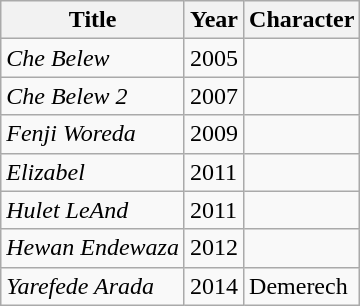<table class="wikitable">
<tr>
<th>Title</th>
<th>Year</th>
<th>Character</th>
</tr>
<tr>
<td><em>Che Belew</em></td>
<td>2005</td>
<td></td>
</tr>
<tr>
<td><em>Che Belew 2</em></td>
<td>2007</td>
<td></td>
</tr>
<tr>
<td><em>Fenji Woreda</em></td>
<td>2009</td>
<td></td>
</tr>
<tr>
<td><em>Elizabel</em></td>
<td>2011</td>
<td></td>
</tr>
<tr>
<td><em>Hulet LeAnd</em></td>
<td>2011</td>
<td></td>
</tr>
<tr>
<td><em>Hewan Endewaza</em></td>
<td>2012</td>
<td></td>
</tr>
<tr>
<td><em>Yarefede Arada</em></td>
<td>2014</td>
<td>Demerech</td>
</tr>
</table>
